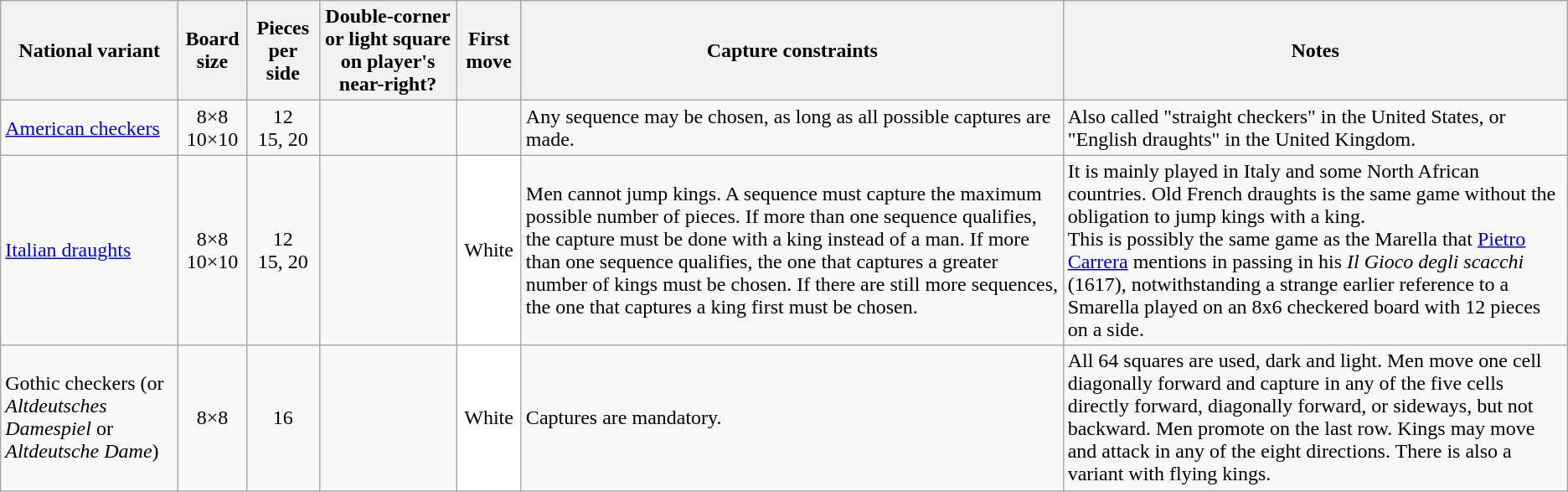<table class="wikitable">
<tr>
<th>National variant</th>
<th>Board size</th>
<th>Pieces per side</th>
<th>Double-corner or light square on player's near-right?</th>
<th>First move</th>
<th>Capture constraints</th>
<th>Notes</th>
</tr>
<tr>
<td><a href='#'>American checkers</a></td>
<td style="text-align:center;">8×8<br>10×10</td>
<td style="text-align:center;">12<br>15, 20</td>
<td></td>
<td></td>
<td>Any sequence may be chosen, as long as all possible captures are made.</td>
<td>Also called "straight checkers" in the United States, or "English draughts" in the United Kingdom.</td>
</tr>
<tr>
<td><a href='#'>Italian draughts</a></td>
<td style="text-align:center;">8×8<br>10×10</td>
<td style="text-align:center;">12<br>15, 20</td>
<td></td>
<td style="background-color:#ffffff;text-align:center;">White</td>
<td>Men cannot jump kings. A sequence must capture the maximum possible number of pieces. If more than one sequence qualifies, the capture must be done with a king instead of a man. If more than one sequence qualifies, the one that captures a greater number of kings must be chosen. If there are still more sequences, the one that captures a king first must be chosen.</td>
<td>It is mainly played in Italy and some North African countries. Old French draughts is the same game without the obligation to jump kings with a king.<br>This is possibly the same game as the Marella that <a href='#'>Pietro Carrera</a> mentions in passing in his <em>Il Gioco degli scacchi</em> (1617), notwithstanding a strange earlier reference to a Smarella played on an 8x6 checkered board with 12 pieces on a side.</td>
</tr>
<tr>
<td>Gothic checkers (or <em>Altdeutsches Damespiel</em> or <em>Altdeutsche Dame</em>)</td>
<td style="text-align:center;">8×8</td>
<td style="text-align:center;">16</td>
<td></td>
<td style="background-color:#ffffff;text-align:center;">White</td>
<td>Captures are mandatory.</td>
<td>All 64 squares are used, dark and light. Men move one cell diagonally forward and capture in any of the five cells directly forward, diagonally forward, or sideways, but not backward. Men promote on the last row. Kings may move and attack in any of the eight directions. There is also a variant with flying kings.</td>
</tr>
</table>
